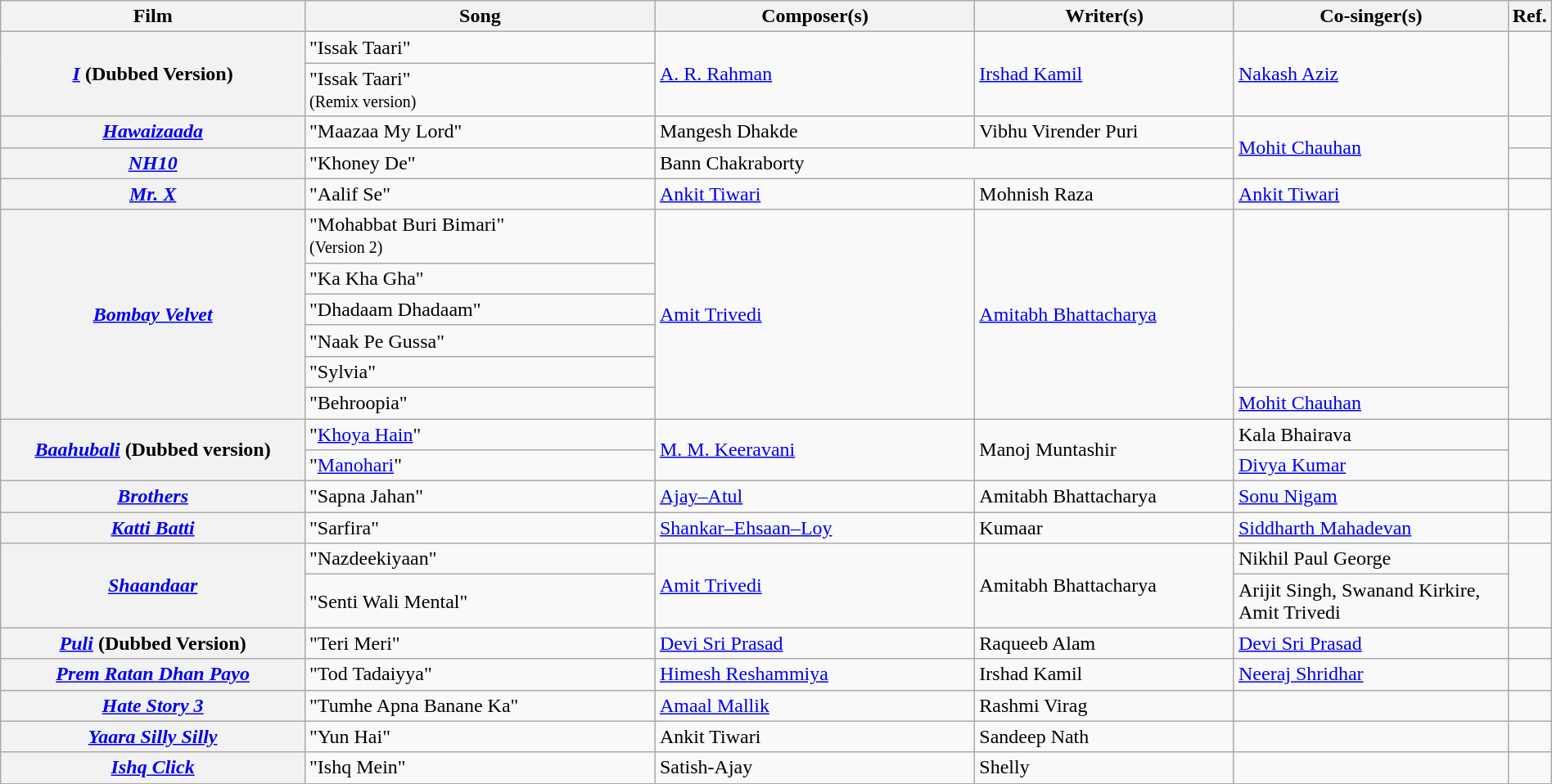<table class="wikitable plainrowheaders" width="100%" textcolor:#000;">
<tr>
<th scope="col" width=20%><strong>Film</strong></th>
<th scope="col" width=23%><strong>Song</strong></th>
<th scope="col" width=21%><strong>Composer(s)</strong></th>
<th scope="col" width=17%><strong>Writer(s)</strong></th>
<th scope="col" width=18%><strong>Co-singer(s)</strong></th>
<th scope="col" width=1%><strong>Ref.</strong></th>
</tr>
<tr>
<th scope="row" rowspan="2"><em><a href='#'>I</a></em> (Dubbed Version)</th>
<td>"Issak Taari"</td>
<td rowspan="2"><a href='#'>A. R. Rahman</a></td>
<td rowspan="2"><a href='#'>Irshad Kamil</a></td>
<td rowspan="2"><a href='#'>Nakash Aziz</a></td>
<td rowspan="2"></td>
</tr>
<tr>
<td>"Issak Taari"<br><small>(Remix version)</small></td>
</tr>
<tr>
<th scope="row"><em><a href='#'>Hawaizaada</a></em></th>
<td>"Maazaa My Lord"</td>
<td>Mangesh Dhakde</td>
<td>Vibhu Virender Puri</td>
<td rowspan="2"><a href='#'>Mohit Chauhan</a></td>
<td></td>
</tr>
<tr>
<th scope="row"><em><a href='#'>NH10</a></em></th>
<td>"Khoney De"</td>
<td colspan="2">Bann Chakraborty</td>
<td></td>
</tr>
<tr>
<th scope="row"><em><a href='#'>Mr. X</a></em></th>
<td>"Aalif Se"</td>
<td><a href='#'>Ankit Tiwari</a></td>
<td>Mohnish Raza</td>
<td><a href='#'>Ankit Tiwari</a></td>
<td></td>
</tr>
<tr>
<th scope="row"  rowspan="6"><em><a href='#'>Bombay Velvet</a></em></th>
<td>"Mohabbat Buri Bimari"<br><small>(Version 2)</small></td>
<td rowspan="6"><a href='#'>Amit Trivedi</a></td>
<td rowspan="6"><a href='#'>Amitabh Bhattacharya</a></td>
<td rowspan="5"></td>
<td rowspan="6"></td>
</tr>
<tr>
<td>"Ka Kha Gha"</td>
</tr>
<tr>
<td>"Dhadaam Dhadaam"</td>
</tr>
<tr>
<td>"Naak Pe Gussa"</td>
</tr>
<tr>
<td>"Sylvia"</td>
</tr>
<tr>
<td>"Behroopia"</td>
<td><a href='#'>Mohit Chauhan</a></td>
</tr>
<tr>
<th scope="row" rowspan="2"><em><a href='#'>Baahubali</a></em> (Dubbed version)</th>
<td>"<a href='#'>Khoya Hain</a>"</td>
<td rowspan="2"><a href='#'>M. M. Keeravani</a></td>
<td rowspan="2">Manoj Muntashir</td>
<td>Kala Bhairava</td>
<td rowspan="2"></td>
</tr>
<tr>
<td>"<a href='#'>Manohari</a>"</td>
<td><a href='#'>Divya Kumar</a></td>
</tr>
<tr>
<th scope="row"><em><a href='#'>Brothers</a></em></th>
<td>"Sapna Jahan"</td>
<td><a href='#'>Ajay–Atul</a></td>
<td>Amitabh Bhattacharya</td>
<td><a href='#'>Sonu Nigam</a></td>
<td></td>
</tr>
<tr>
<th scope="row"><em><a href='#'>Katti Batti</a></em></th>
<td>"Sarfira"</td>
<td><a href='#'>Shankar–Ehsaan–Loy</a></td>
<td>Kumaar</td>
<td><a href='#'>Siddharth Mahadevan</a></td>
<td></td>
</tr>
<tr>
<th scope="row" rowspan="2"><em><a href='#'>Shaandaar</a></em></th>
<td>"Nazdeekiyaan"</td>
<td rowspan="2"><a href='#'>Amit Trivedi</a></td>
<td rowspan="2">Amitabh Bhattacharya</td>
<td>Nikhil Paul George</td>
<td rowspan="2"></td>
</tr>
<tr>
<td>"Senti Wali Mental"</td>
<td>Arijit Singh, Swanand Kirkire, Amit Trivedi</td>
</tr>
<tr>
<th scope="row"><em><a href='#'>Puli</a></em>  (Dubbed Version)</th>
<td>"Teri Meri"</td>
<td><a href='#'>Devi Sri Prasad</a></td>
<td>Raqueeb Alam</td>
<td><a href='#'>Devi Sri Prasad</a></td>
<td></td>
</tr>
<tr>
<th scope="row"><em><a href='#'>Prem Ratan Dhan Payo</a></em></th>
<td>"Tod Tadaiyya"</td>
<td><a href='#'>Himesh Reshammiya</a></td>
<td>Irshad Kamil</td>
<td><a href='#'>Neeraj Shridhar</a></td>
<td></td>
</tr>
<tr>
<th scope="row"><em><a href='#'>Hate Story 3</a></em></th>
<td>"Tumhe Apna Banane Ka"</td>
<td><a href='#'>Amaal Mallik</a></td>
<td>Rashmi Virag</td>
<td></td>
<td></td>
</tr>
<tr>
<th scope="row"><em><a href='#'>Yaara Silly Silly</a></em></th>
<td>"Yun Hai"</td>
<td>Ankit Tiwari</td>
<td>Sandeep Nath</td>
<td></td>
<td></td>
</tr>
<tr>
<th scope="row"><em><a href='#'>Ishq Click</a></em></th>
<td>"Ishq Mein"</td>
<td>Satish-Ajay</td>
<td>Shelly</td>
<td></td>
<td></td>
</tr>
</table>
